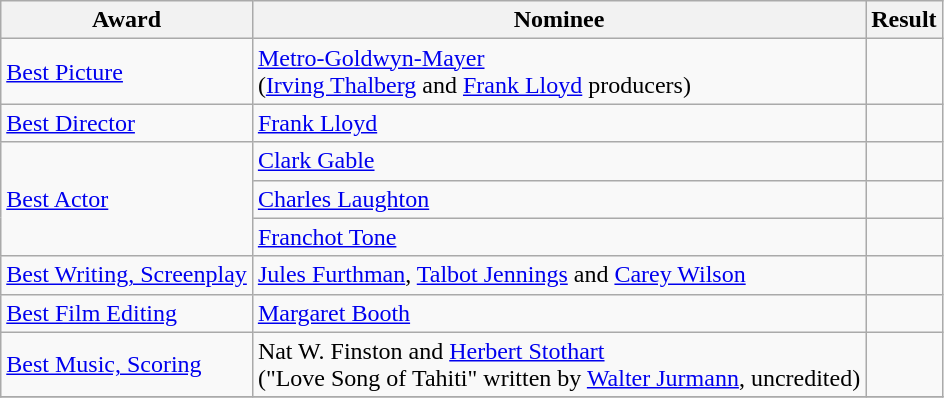<table class="wikitable">
<tr>
<th>Award</th>
<th>Nominee</th>
<th>Result</th>
</tr>
<tr>
<td><a href='#'>Best Picture</a></td>
<td><a href='#'>Metro-Goldwyn-Mayer</a> <br>(<a href='#'>Irving Thalberg</a> and <a href='#'>Frank Lloyd</a> producers)</td>
<td></td>
</tr>
<tr>
<td><a href='#'>Best Director</a></td>
<td><a href='#'>Frank Lloyd</a></td>
<td></td>
</tr>
<tr>
<td rowspan=3><a href='#'>Best Actor</a></td>
<td><a href='#'>Clark Gable</a></td>
<td></td>
</tr>
<tr>
<td><a href='#'>Charles Laughton</a></td>
<td></td>
</tr>
<tr>
<td><a href='#'>Franchot Tone</a></td>
<td></td>
</tr>
<tr>
<td><a href='#'>Best Writing, Screenplay</a></td>
<td><a href='#'>Jules Furthman</a>, <a href='#'>Talbot Jennings</a> and <a href='#'>Carey Wilson</a></td>
<td></td>
</tr>
<tr>
<td><a href='#'>Best Film Editing</a></td>
<td><a href='#'>Margaret Booth</a></td>
<td></td>
</tr>
<tr>
<td><a href='#'>Best Music, Scoring</a></td>
<td>Nat W. Finston and <a href='#'>Herbert Stothart</a> <br>("Love Song of Tahiti" written by <a href='#'>Walter Jurmann</a>, uncredited)</td>
<td></td>
</tr>
<tr>
</tr>
</table>
